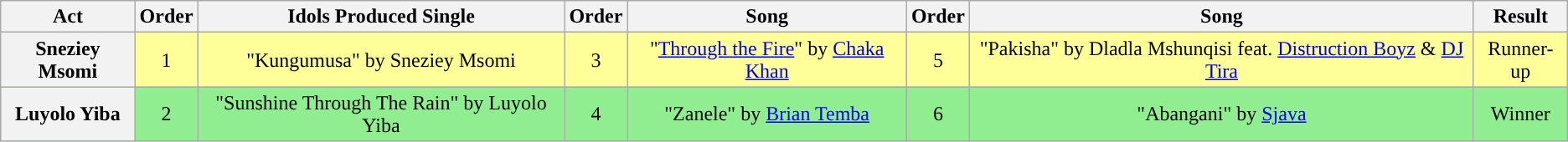<table class="wikitable plainrowheaders" style="text-align:center;">
<tr>
<th scope"col">Act</th>
<th scope"col">Order</th>
<th scope"col">Idols Produced Single</th>
<th scope"col">Order</th>
<th scope"col">Song</th>
<th scope"col">Order</th>
<th scope"col">Song</th>
<th scope="col">Result</th>
</tr>
<tr style="background: #ff9">
<th scope=row>Sneziey Msomi</th>
<td>1</td>
<td>"Kungumusa" by Sneziey Msomi</td>
<td>3</td>
<td>"<a href='#'>Through the Fire</a>" by <a href='#'>Chaka Khan</a></td>
<td>5</td>
<td>"Pakisha" by Dladla Mshunqisi feat. <a href='#'>Distruction Boyz</a> & <a href='#'>DJ Tira</a></td>
<td>Runner-up</td>
</tr>
<tr style="background: lightgreen">
<th scope=row>Luyolo Yiba</th>
<td>2</td>
<td>"Sunshine Through The Rain" by Luyolo Yiba</td>
<td>4</td>
<td>"Zanele" by <a href='#'>Brian Temba</a></td>
<td>6</td>
<td>"Abangani" by <a href='#'>Sjava</a></td>
<td>Winner</td>
</tr>
</table>
